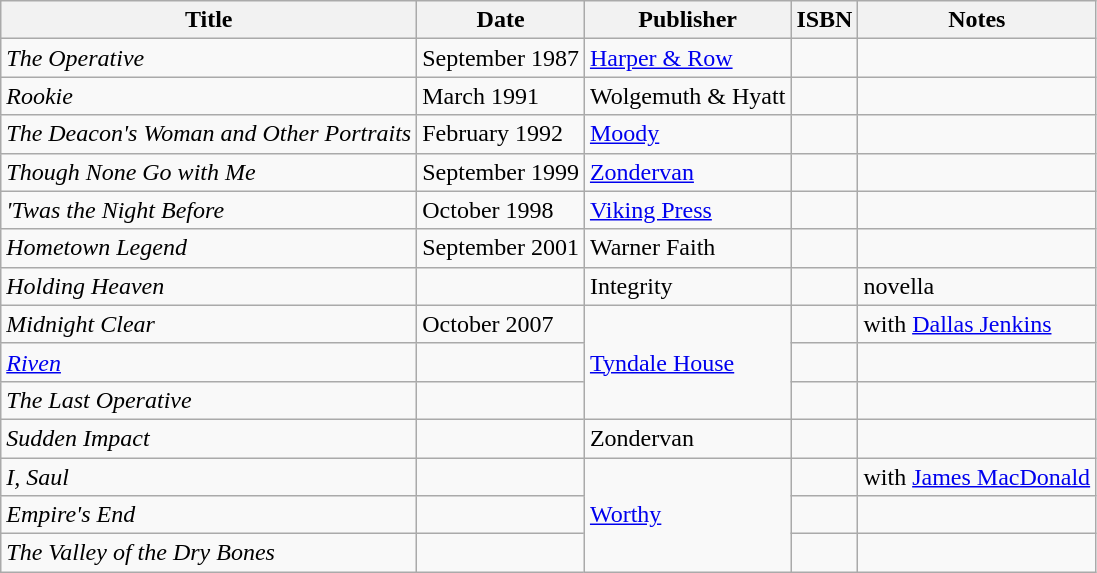<table class="wikitable">
<tr>
<th>Title</th>
<th>Date</th>
<th>Publisher</th>
<th>ISBN</th>
<th>Notes</th>
</tr>
<tr>
<td><em>The Operative</em></td>
<td>September 1987</td>
<td><a href='#'>Harper & Row</a></td>
<td></td>
<td></td>
</tr>
<tr>
<td><em>Rookie</em></td>
<td>March 1991</td>
<td>Wolgemuth & Hyatt</td>
<td></td>
<td></td>
</tr>
<tr>
<td><em>The Deacon's Woman and Other Portraits</em></td>
<td>February 1992</td>
<td><a href='#'>Moody</a></td>
<td></td>
<td></td>
</tr>
<tr>
<td><em>Though None Go with Me</em></td>
<td>September 1999</td>
<td><a href='#'>Zondervan</a></td>
<td></td>
<td></td>
</tr>
<tr>
<td><em>'Twas the Night Before</em></td>
<td>October 1998</td>
<td><a href='#'>Viking Press</a></td>
<td></td>
<td></td>
</tr>
<tr>
<td><em>Hometown Legend</em></td>
<td>September 2001</td>
<td>Warner Faith</td>
<td></td>
<td></td>
</tr>
<tr>
<td><em>Holding Heaven</em></td>
<td></td>
<td>Integrity</td>
<td></td>
<td>novella</td>
</tr>
<tr>
<td><em>Midnight Clear</em></td>
<td>October 2007</td>
<td rowspan="3"><a href='#'>Tyndale House</a></td>
<td></td>
<td>with <a href='#'>Dallas Jenkins</a></td>
</tr>
<tr>
<td><a href='#'><em>Riven</em></a></td>
<td></td>
<td></td>
<td></td>
</tr>
<tr>
<td><em>The Last Operative</em></td>
<td></td>
<td></td>
<td></td>
</tr>
<tr>
<td><em>Sudden Impact</em></td>
<td></td>
<td>Zondervan</td>
<td></td>
<td></td>
</tr>
<tr>
<td><em>I, Saul</em></td>
<td></td>
<td rowspan="3"><a href='#'>Worthy</a></td>
<td></td>
<td>with <a href='#'>James MacDonald</a></td>
</tr>
<tr>
<td><em>Empire's End</em></td>
<td></td>
<td></td>
<td></td>
</tr>
<tr>
<td><em>The Valley of the Dry Bones</em></td>
<td></td>
<td></td>
<td></td>
</tr>
</table>
